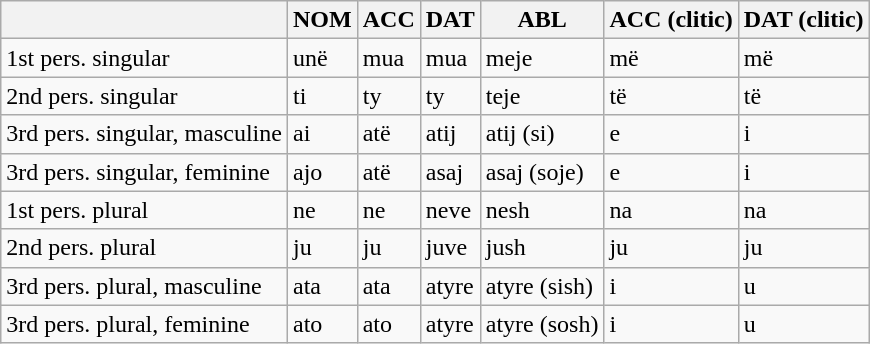<table class="wikitable">
<tr>
<th></th>
<th>NOM</th>
<th>ACC</th>
<th>DAT</th>
<th>ABL</th>
<th>ACC (clitic)</th>
<th>DAT (clitic)</th>
</tr>
<tr>
<td>1st pers. singular</td>
<td>unë</td>
<td>mua</td>
<td>mua</td>
<td>meje</td>
<td>më</td>
<td>më</td>
</tr>
<tr>
<td>2nd pers. singular</td>
<td>ti</td>
<td>ty</td>
<td>ty</td>
<td>teje</td>
<td>të</td>
<td>të</td>
</tr>
<tr>
<td>3rd pers. singular, masculine</td>
<td>ai</td>
<td>atë</td>
<td>atij</td>
<td>atij (si)</td>
<td>e</td>
<td>i</td>
</tr>
<tr>
<td>3rd pers. singular, feminine</td>
<td>ajo</td>
<td>atë</td>
<td>asaj</td>
<td>asaj (soje)</td>
<td>e</td>
<td>i</td>
</tr>
<tr>
<td>1st pers. plural</td>
<td>ne</td>
<td>ne</td>
<td>neve</td>
<td>nesh</td>
<td>na</td>
<td>na</td>
</tr>
<tr>
<td>2nd pers. plural</td>
<td>ju</td>
<td>ju</td>
<td>juve</td>
<td>jush</td>
<td>ju</td>
<td>ju</td>
</tr>
<tr>
<td>3rd pers. plural, masculine</td>
<td>ata</td>
<td>ata</td>
<td>atyre</td>
<td>atyre (sish)</td>
<td>i</td>
<td>u</td>
</tr>
<tr>
<td>3rd pers. plural, feminine</td>
<td>ato</td>
<td>ato</td>
<td>atyre</td>
<td>atyre (sosh)</td>
<td>i</td>
<td>u</td>
</tr>
</table>
